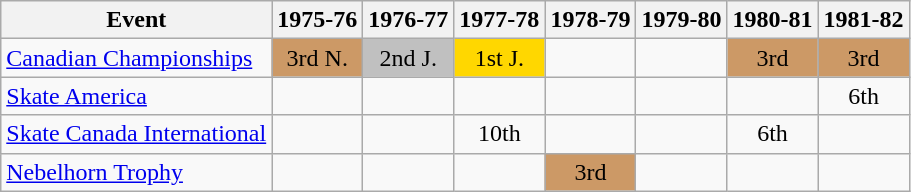<table class="wikitable">
<tr>
<th>Event</th>
<th>1975-76</th>
<th>1976-77</th>
<th>1977-78</th>
<th>1978-79</th>
<th>1979-80</th>
<th>1980-81</th>
<th>1981-82</th>
</tr>
<tr>
<td><a href='#'>Canadian Championships</a></td>
<td style="text-align:center; background:#c96;">3rd N.</td>
<td style="text-align:center; background:silver;">2nd J.</td>
<td style="text-align:center; background:gold;">1st J.</td>
<td></td>
<td></td>
<td style="text-align:center; background:#c96;">3rd</td>
<td style="text-align:center; background:#c96;">3rd</td>
</tr>
<tr>
<td><a href='#'>Skate America</a></td>
<td></td>
<td></td>
<td></td>
<td></td>
<td></td>
<td></td>
<td style="text-align:center;">6th</td>
</tr>
<tr>
<td><a href='#'>Skate Canada International</a></td>
<td></td>
<td></td>
<td style="text-align:center;">10th</td>
<td></td>
<td></td>
<td style="text-align:center;">6th</td>
<td></td>
</tr>
<tr>
<td><a href='#'>Nebelhorn Trophy</a></td>
<td></td>
<td></td>
<td></td>
<td style="text-align:center; background:#c96;">3rd</td>
<td></td>
<td></td>
<td></td>
</tr>
</table>
